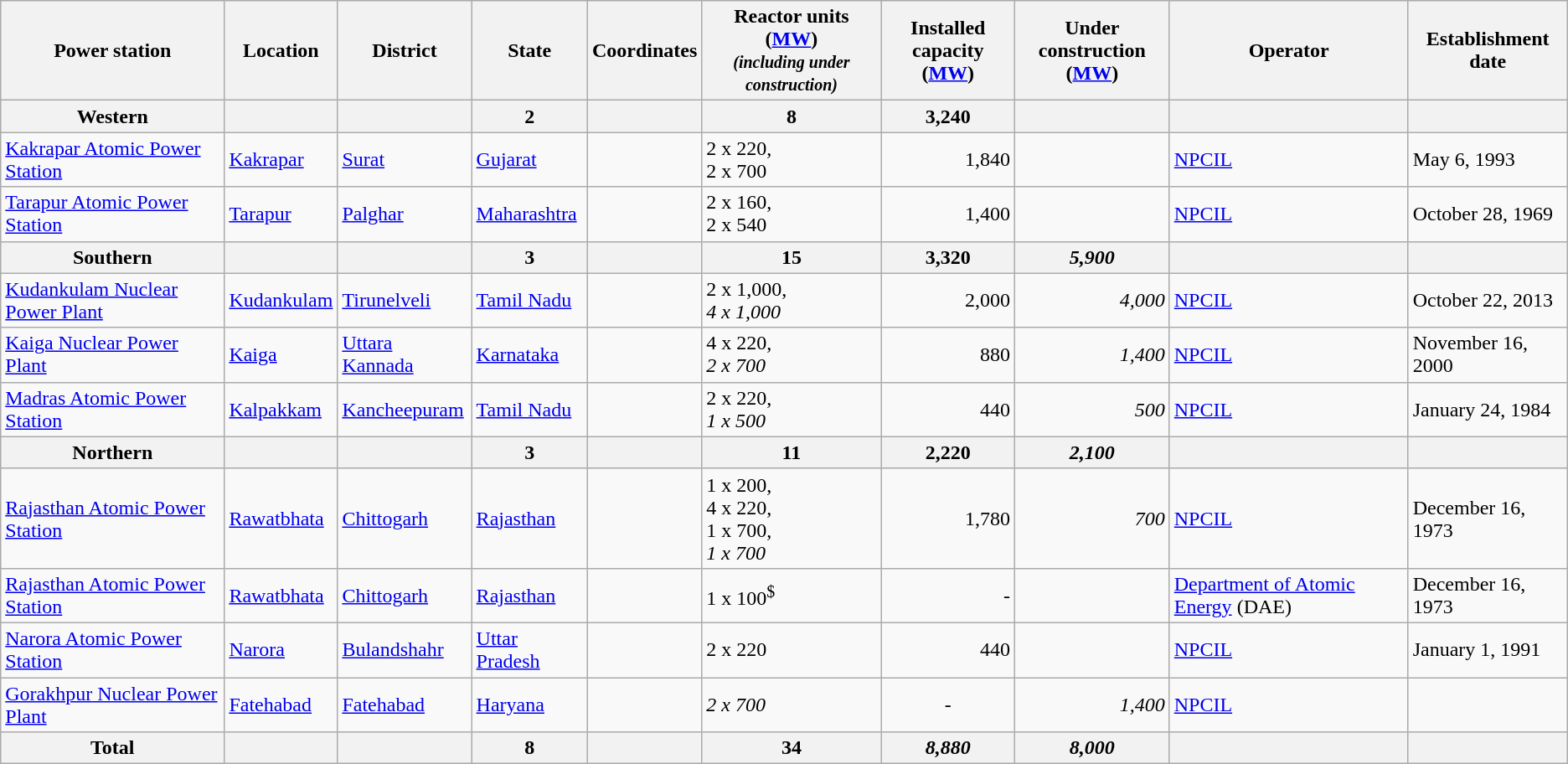<table class="sortable wikitable">
<tr>
<th>Power station</th>
<th>Location</th>
<th>District</th>
<th>State</th>
<th>Coordinates</th>
<th>Reactor units (<a href='#'>MW</a>)<br><small><em>(including under construction)</em></small></th>
<th data-sort-type="number">Installed capacity<br>(<a href='#'>MW</a>)</th>
<th data-sort-type="number">Under construction<br>(<a href='#'>MW</a>)</th>
<th>Operator</th>
<th>Establishment date</th>
</tr>
<tr>
<th>Western</th>
<th></th>
<th></th>
<th>2</th>
<th></th>
<th>8</th>
<th>3,240</th>
<th></th>
<th></th>
<th></th>
</tr>
<tr>
<td><a href='#'>Kakrapar Atomic Power Station</a></td>
<td><a href='#'>Kakrapar</a></td>
<td><a href='#'>Surat</a></td>
<td><a href='#'>Gujarat</a></td>
<td></td>
<td>2 x 220, <br> 2 x 700</td>
<td style="text-align:right;">1,840</td>
<td style="text-align:right;"></td>
<td><a href='#'>NPCIL</a></td>
<td>May 6, 1993</td>
</tr>
<tr>
<td><a href='#'>Tarapur Atomic Power Station</a></td>
<td><a href='#'>Tarapur</a></td>
<td><a href='#'>Palghar</a></td>
<td><a href='#'>Maharashtra</a></td>
<td></td>
<td>2 x 160, <br> 2 x 540</td>
<td style="text-align:right;">1,400</td>
<td></td>
<td><a href='#'>NPCIL</a></td>
<td>October 28, 1969</td>
</tr>
<tr>
<th>Southern</th>
<th></th>
<th></th>
<th>3</th>
<th></th>
<th>15</th>
<th>3,320</th>
<th><em>5,900</em></th>
<th></th>
<th></th>
</tr>
<tr>
<td><a href='#'>Kudankulam Nuclear Power Plant</a></td>
<td><a href='#'>Kudankulam</a></td>
<td><a href='#'>Tirunelveli</a></td>
<td><a href='#'>Tamil Nadu</a></td>
<td></td>
<td>2 x 1,000,<br> <em>4 x 1,000</em></td>
<td style="text-align:right;">2,000</td>
<td style="text-align:right;"><em>4,000</em></td>
<td><a href='#'>NPCIL</a></td>
<td>October 22, 2013</td>
</tr>
<tr>
<td><a href='#'>Kaiga Nuclear Power Plant</a></td>
<td><a href='#'>Kaiga</a></td>
<td><a href='#'>Uttara Kannada</a></td>
<td><a href='#'>Karnataka</a></td>
<td></td>
<td>4 x 220,<br> <em>2 x 700</em></td>
<td style="text-align:right;">880</td>
<td style="text-align:right;"><em>1,400</em></td>
<td><a href='#'>NPCIL</a></td>
<td>November 16, 2000</td>
</tr>
<tr>
<td><a href='#'>Madras Atomic Power Station</a></td>
<td><a href='#'>Kalpakkam</a></td>
<td><a href='#'>Kancheepuram</a></td>
<td><a href='#'>Tamil Nadu</a></td>
<td></td>
<td>2 x 220, <br> <em>1 x 500</em></td>
<td style="text-align:right;">440</td>
<td style="text-align:right;"><em>500</em></td>
<td><a href='#'>NPCIL</a></td>
<td>January 24, 1984</td>
</tr>
<tr>
<th>Northern</th>
<th></th>
<th></th>
<th>3</th>
<th></th>
<th>11</th>
<th>2,220</th>
<th><em>2,100</em></th>
<th></th>
<th></th>
</tr>
<tr>
<td><a href='#'>Rajasthan Atomic Power Station</a></td>
<td><a href='#'>Rawatbhata</a></td>
<td><a href='#'>Chittogarh</a></td>
<td><a href='#'>Rajasthan</a></td>
<td></td>
<td>1 x 200, <br> 4 x 220, <br> 1 x 700, <br> <em>1 x 700</em></td>
<td style="text-align:right;">1,780</td>
<td style="text-align:right;"><em>700</em></td>
<td><a href='#'>NPCIL</a></td>
<td>December 16, 1973</td>
</tr>
<tr>
<td><a href='#'>Rajasthan Atomic Power Station</a></td>
<td><a href='#'>Rawatbhata</a></td>
<td><a href='#'>Chittogarh</a></td>
<td><a href='#'>Rajasthan</a></td>
<td></td>
<td>1 x 100<sup>$</sup></td>
<td style="text-align:right;">-</td>
<td style="text-align:right;"></td>
<td><a href='#'>Department of Atomic Energy</a> (DAE)</td>
<td>December 16, 1973</td>
</tr>
<tr>
<td><a href='#'>Narora Atomic Power Station</a></td>
<td><a href='#'>Narora</a></td>
<td><a href='#'>Bulandshahr</a></td>
<td><a href='#'>Uttar Pradesh</a></td>
<td></td>
<td>2 x 220</td>
<td style="text-align:right;">440</td>
<td style="text-align:right;"></td>
<td><a href='#'>NPCIL</a></td>
<td>January 1, 1991</td>
</tr>
<tr>
<td><a href='#'>Gorakhpur Nuclear Power Plant</a></td>
<td><a href='#'>Fatehabad</a></td>
<td><a href='#'>Fatehabad</a></td>
<td><a href='#'>Haryana</a></td>
<td></td>
<td><em>2 x 700</em></td>
<td style="text-align:center;">-</td>
<td style="text-align:right;"><em>1,400</em></td>
<td><a href='#'>NPCIL</a></td>
<td></td>
</tr>
<tr>
<th>Total</th>
<th></th>
<th></th>
<th>8</th>
<th></th>
<th>34</th>
<th><em>8,880</em></th>
<th><em>8,000</em></th>
<th></th>
<th></th>
</tr>
</table>
